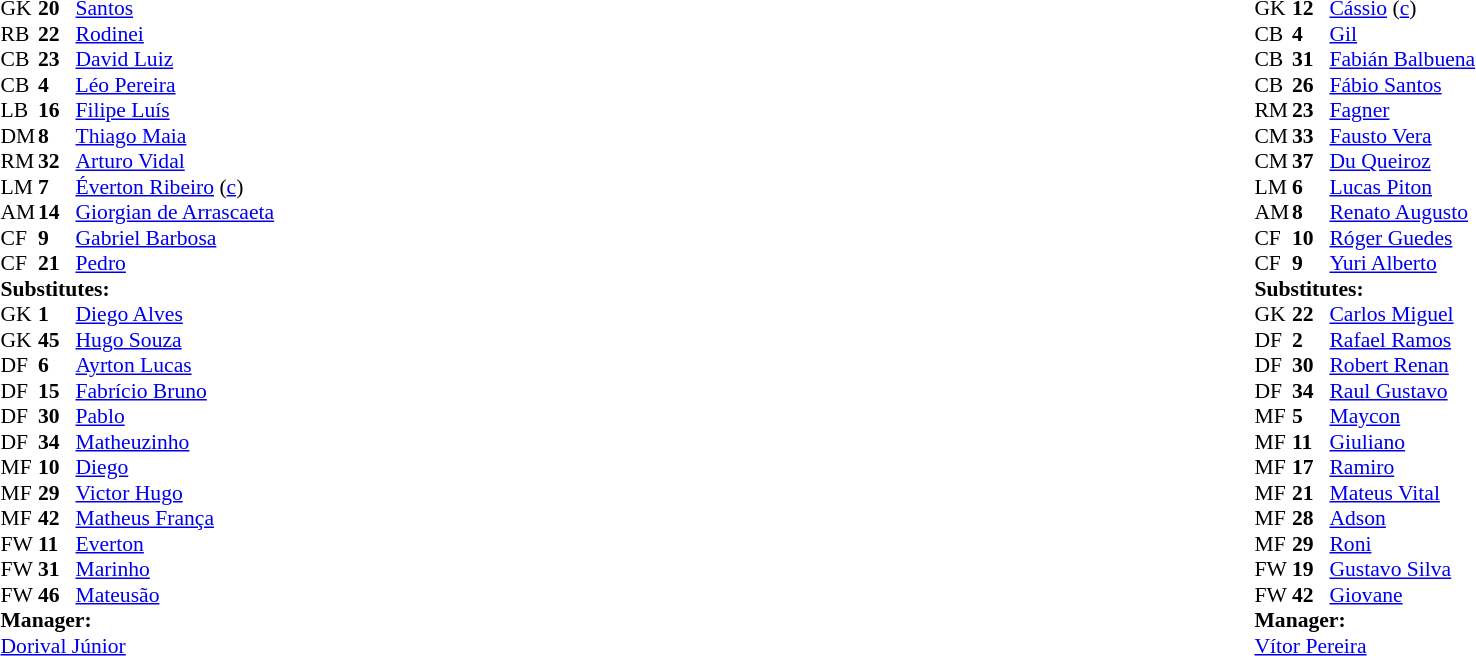<table width="100%">
<tr>
<td valign="top" width="40%"><br><table style="font-size:90%;" cellspacing="0" cellpadding="0">
<tr>
<th width="25"></th>
<th width="25"></th>
</tr>
<tr>
<td>GK</td>
<td><strong>20</strong></td>
<td> <a href='#'>Santos</a></td>
</tr>
<tr>
<td>RB</td>
<td><strong>22</strong></td>
<td> <a href='#'>Rodinei</a></td>
</tr>
<tr>
<td>CB</td>
<td><strong>23</strong></td>
<td> <a href='#'>David Luiz</a></td>
</tr>
<tr>
<td>CB</td>
<td><strong>4</strong></td>
<td> <a href='#'>Léo Pereira</a></td>
<td></td>
</tr>
<tr>
<td>LB</td>
<td><strong>16</strong></td>
<td> <a href='#'>Filipe Luís</a></td>
</tr>
<tr>
<td>DM</td>
<td><strong>8</strong></td>
<td> <a href='#'>Thiago Maia</a></td>
<td></td>
<td></td>
</tr>
<tr>
<td>RM</td>
<td><strong>32</strong></td>
<td> <a href='#'>Arturo Vidal</a></td>
<td></td>
<td></td>
</tr>
<tr>
<td>LM</td>
<td><strong>7</strong></td>
<td> <a href='#'>Éverton Ribeiro</a> (<a href='#'>c</a>)</td>
</tr>
<tr>
<td>AM</td>
<td><strong>14</strong></td>
<td> <a href='#'>Giorgian de Arrascaeta</a></td>
<td></td>
<td></td>
</tr>
<tr>
<td>CF</td>
<td><strong>9</strong></td>
<td> <a href='#'>Gabriel Barbosa</a></td>
</tr>
<tr>
<td>CF</td>
<td><strong>21</strong></td>
<td> <a href='#'>Pedro</a></td>
<td></td>
<td></td>
</tr>
<tr>
<td colspan=3><strong>Substitutes:</strong></td>
</tr>
<tr>
<td>GK</td>
<td><strong>1</strong></td>
<td> <a href='#'>Diego Alves</a></td>
</tr>
<tr>
<td>GK</td>
<td><strong>45</strong></td>
<td> <a href='#'>Hugo Souza</a></td>
</tr>
<tr>
<td>DF</td>
<td><strong>6</strong></td>
<td> <a href='#'>Ayrton Lucas</a></td>
</tr>
<tr>
<td>DF</td>
<td><strong>15</strong></td>
<td> <a href='#'>Fabrício Bruno</a></td>
<td></td>
<td></td>
</tr>
<tr>
<td>DF</td>
<td><strong>30</strong></td>
<td> <a href='#'>Pablo</a></td>
</tr>
<tr>
<td>DF</td>
<td><strong>34</strong></td>
<td> <a href='#'>Matheuzinho</a></td>
<td></td>
<td></td>
</tr>
<tr>
<td>MF</td>
<td><strong>10</strong></td>
<td> <a href='#'>Diego</a></td>
</tr>
<tr>
<td>MF</td>
<td><strong>29</strong></td>
<td> <a href='#'>Victor Hugo</a></td>
<td></td>
<td></td>
</tr>
<tr>
<td>MF</td>
<td><strong>42</strong></td>
<td> <a href='#'>Matheus França</a></td>
</tr>
<tr>
<td>FW</td>
<td><strong>11</strong></td>
<td> <a href='#'>Everton</a></td>
<td></td>
<td></td>
</tr>
<tr>
<td>FW</td>
<td><strong>31</strong></td>
<td> <a href='#'>Marinho</a></td>
</tr>
<tr>
<td>FW</td>
<td><strong>46</strong></td>
<td> <a href='#'>Mateusão</a></td>
</tr>
<tr>
<td colspan=3><strong>Manager:</strong></td>
</tr>
<tr>
<td colspan=4> <a href='#'>Dorival Júnior</a></td>
</tr>
</table>
</td>
<td valign="top" width="50%"><br><table style="font-size:90%;" cellspacing="0" cellpadding="0" align="center">
<tr>
<th width=25></th>
<th width=25></th>
</tr>
<tr>
<td>GK</td>
<td><strong>12</strong></td>
<td> <a href='#'>Cássio</a> (<a href='#'>c</a>)</td>
</tr>
<tr>
<td>CB</td>
<td><strong>4</strong></td>
<td> <a href='#'>Gil</a></td>
</tr>
<tr>
<td>CB</td>
<td><strong>31</strong></td>
<td> <a href='#'>Fabián Balbuena</a></td>
</tr>
<tr>
<td>CB</td>
<td><strong>26</strong></td>
<td> <a href='#'>Fábio Santos</a></td>
</tr>
<tr>
<td>RM</td>
<td><strong>23</strong></td>
<td> <a href='#'>Fagner</a></td>
</tr>
<tr>
<td>CM</td>
<td><strong>33</strong></td>
<td> <a href='#'>Fausto Vera</a></td>
<td></td>
<td></td>
</tr>
<tr>
<td>CM</td>
<td><strong>37</strong></td>
<td> <a href='#'>Du Queiroz</a></td>
<td></td>
<td></td>
</tr>
<tr>
<td>LM</td>
<td><strong>6</strong></td>
<td> <a href='#'>Lucas Piton</a></td>
<td></td>
<td></td>
</tr>
<tr>
<td>AM</td>
<td><strong>8</strong></td>
<td> <a href='#'>Renato Augusto</a></td>
</tr>
<tr>
<td>CF</td>
<td><strong>10</strong></td>
<td> <a href='#'>Róger Guedes</a></td>
<td></td>
<td></td>
</tr>
<tr>
<td>CF</td>
<td><strong>9</strong></td>
<td> <a href='#'>Yuri Alberto</a></td>
</tr>
<tr>
<td colspan=3><strong>Substitutes:</strong></td>
</tr>
<tr>
<td>GK</td>
<td><strong>22</strong></td>
<td> <a href='#'>Carlos Miguel</a></td>
</tr>
<tr>
<td>DF</td>
<td><strong>2</strong></td>
<td> <a href='#'>Rafael Ramos</a></td>
</tr>
<tr>
<td>DF</td>
<td><strong>30</strong></td>
<td> <a href='#'>Robert Renan</a></td>
</tr>
<tr>
<td>DF</td>
<td><strong>34</strong></td>
<td> <a href='#'>Raul Gustavo</a></td>
</tr>
<tr>
<td>MF</td>
<td><strong>5</strong></td>
<td> <a href='#'>Maycon</a></td>
<td></td>
<td></td>
</tr>
<tr>
<td>MF</td>
<td><strong>11</strong></td>
<td> <a href='#'>Giuliano</a></td>
<td></td>
<td></td>
</tr>
<tr>
<td>MF</td>
<td><strong>17</strong></td>
<td> <a href='#'>Ramiro</a></td>
</tr>
<tr>
<td>MF</td>
<td><strong>21</strong></td>
<td> <a href='#'>Mateus Vital</a></td>
<td></td>
<td></td>
</tr>
<tr>
<td>MF</td>
<td><strong>28</strong></td>
<td> <a href='#'>Adson</a></td>
<td></td>
<td></td>
<td></td>
</tr>
<tr>
<td>MF</td>
<td><strong>29</strong></td>
<td> <a href='#'>Roni</a></td>
</tr>
<tr>
<td>FW</td>
<td><strong>19</strong></td>
<td> <a href='#'>Gustavo Silva</a></td>
<td></td>
<td></td>
<td></td>
</tr>
<tr>
<td>FW</td>
<td><strong>42</strong></td>
<td> <a href='#'>Giovane</a></td>
</tr>
<tr>
<td colspan=3><strong>Manager:</strong></td>
</tr>
<tr>
<td colspan="4"> <a href='#'>Vítor Pereira</a></td>
</tr>
</table>
</td>
</tr>
</table>
